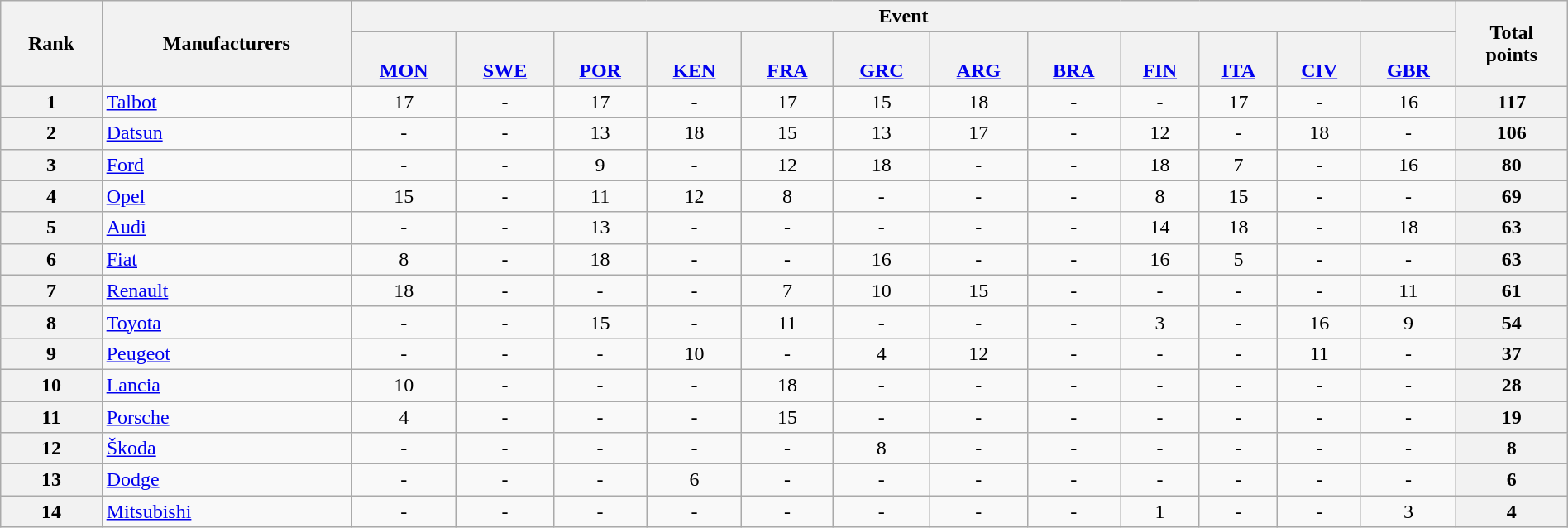<table class="wikitable" width=100% style="text-align:center;">
<tr>
<th rowspan=2>Rank</th>
<th rowspan=2>Manufacturers</th>
<th colspan=12>Event</th>
<th rowspan=2>Total<br>points</th>
</tr>
<tr valign="bottom">
<th><br><a href='#'>MON</a></th>
<th><br><a href='#'>SWE</a></th>
<th><br><a href='#'>POR</a></th>
<th><br><a href='#'>KEN</a></th>
<th><br><a href='#'>FRA</a></th>
<th><br><a href='#'>GRC</a></th>
<th><br><a href='#'>ARG</a></th>
<th><br><a href='#'>BRA</a></th>
<th><br><a href='#'>FIN</a></th>
<th><br><a href='#'>ITA</a></th>
<th><br><a href='#'>CIV</a></th>
<th><br><a href='#'>GBR</a></th>
</tr>
<tr>
<th>1</th>
<td align=left> <a href='#'>Talbot</a></td>
<td>17</td>
<td>-</td>
<td>17</td>
<td>-</td>
<td>17</td>
<td>15</td>
<td>18</td>
<td>-</td>
<td>-</td>
<td>17</td>
<td>-</td>
<td>16</td>
<th><strong>117</strong></th>
</tr>
<tr>
<th>2</th>
<td align=left> <a href='#'>Datsun</a></td>
<td>-</td>
<td>-</td>
<td>13</td>
<td>18</td>
<td>15</td>
<td>13</td>
<td>17</td>
<td>-</td>
<td>12</td>
<td>-</td>
<td>18</td>
<td>-</td>
<th><strong>106</strong></th>
</tr>
<tr>
<th>3</th>
<td align=left> <a href='#'>Ford</a></td>
<td>-</td>
<td>-</td>
<td>9</td>
<td>-</td>
<td>12</td>
<td>18</td>
<td>-</td>
<td>-</td>
<td>18</td>
<td>7</td>
<td>-</td>
<td>16</td>
<th><strong>80</strong></th>
</tr>
<tr>
<th>4</th>
<td align=left> <a href='#'>Opel</a></td>
<td>15</td>
<td>-</td>
<td>11</td>
<td>12</td>
<td>8</td>
<td>-</td>
<td>-</td>
<td>-</td>
<td>8</td>
<td>15</td>
<td>-</td>
<td>-</td>
<th><strong>69</strong></th>
</tr>
<tr>
<th>5</th>
<td align=left> <a href='#'>Audi</a></td>
<td>-</td>
<td>-</td>
<td>13</td>
<td>-</td>
<td>-</td>
<td>-</td>
<td>-</td>
<td>-</td>
<td>14</td>
<td>18</td>
<td>-</td>
<td>18</td>
<th><strong>63</strong></th>
</tr>
<tr>
<th>6</th>
<td align=left> <a href='#'>Fiat</a></td>
<td>8</td>
<td>-</td>
<td>18</td>
<td>-</td>
<td>-</td>
<td>16</td>
<td>-</td>
<td>-</td>
<td>16</td>
<td>5</td>
<td>-</td>
<td>-</td>
<th><strong>63</strong></th>
</tr>
<tr>
<th>7</th>
<td align=left> <a href='#'>Renault</a></td>
<td>18</td>
<td>-</td>
<td>-</td>
<td>-</td>
<td>7</td>
<td>10</td>
<td>15</td>
<td>-</td>
<td>-</td>
<td>-</td>
<td>-</td>
<td>11</td>
<th><strong>61</strong></th>
</tr>
<tr>
<th>8</th>
<td align=left> <a href='#'>Toyota</a></td>
<td>-</td>
<td>-</td>
<td>15</td>
<td>-</td>
<td>11</td>
<td>-</td>
<td>-</td>
<td>-</td>
<td>3</td>
<td>-</td>
<td>16</td>
<td>9</td>
<th><strong>54</strong></th>
</tr>
<tr>
<th>9</th>
<td align=left> <a href='#'>Peugeot</a></td>
<td>-</td>
<td>-</td>
<td>-</td>
<td>10</td>
<td>-</td>
<td>4</td>
<td>12</td>
<td>-</td>
<td>-</td>
<td>-</td>
<td>11</td>
<td>-</td>
<th><strong>37</strong></th>
</tr>
<tr>
<th>10</th>
<td align=left> <a href='#'>Lancia</a></td>
<td>10</td>
<td>-</td>
<td>-</td>
<td>-</td>
<td>18</td>
<td>-</td>
<td>-</td>
<td>-</td>
<td>-</td>
<td>-</td>
<td>-</td>
<td>-</td>
<th><strong>28</strong></th>
</tr>
<tr>
<th>11</th>
<td align=left> <a href='#'>Porsche</a></td>
<td>4</td>
<td>-</td>
<td>-</td>
<td>-</td>
<td>15</td>
<td>-</td>
<td>-</td>
<td>-</td>
<td>-</td>
<td>-</td>
<td>-</td>
<td>-</td>
<th><strong>19</strong></th>
</tr>
<tr>
<th>12</th>
<td align=left> <a href='#'>Škoda</a></td>
<td>-</td>
<td>-</td>
<td>-</td>
<td>-</td>
<td>-</td>
<td>8</td>
<td>-</td>
<td>-</td>
<td>-</td>
<td>-</td>
<td>-</td>
<td>-</td>
<th><strong>8</strong></th>
</tr>
<tr>
<th>13</th>
<td align=left> <a href='#'>Dodge</a></td>
<td>-</td>
<td>-</td>
<td>-</td>
<td>6</td>
<td>-</td>
<td>-</td>
<td>-</td>
<td>-</td>
<td>-</td>
<td>-</td>
<td>-</td>
<td>-</td>
<th><strong>6</strong></th>
</tr>
<tr>
<th>14</th>
<td align=left> <a href='#'>Mitsubishi</a></td>
<td>-</td>
<td>-</td>
<td>-</td>
<td>-</td>
<td>-</td>
<td>-</td>
<td>-</td>
<td>-</td>
<td>1</td>
<td>-</td>
<td>-</td>
<td>3</td>
<th><strong>4</strong></th>
</tr>
</table>
